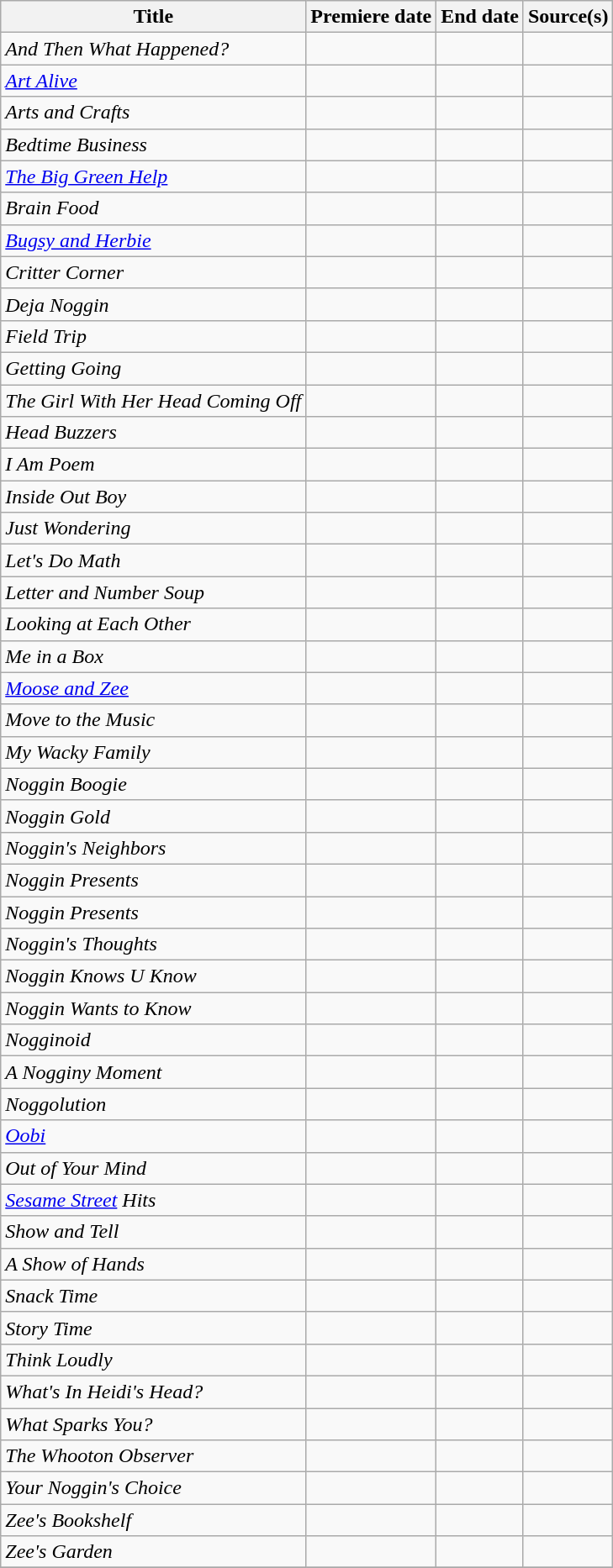<table class="wikitable sortable">
<tr>
<th>Title</th>
<th>Premiere date</th>
<th>End date</th>
<th>Source(s)</th>
</tr>
<tr>
<td><em>And Then What Happened?</em></td>
<td></td>
<td></td>
<td></td>
</tr>
<tr>
<td><em><a href='#'>Art Alive</a></em></td>
<td></td>
<td></td>
<td></td>
</tr>
<tr>
<td><em>Arts and Crafts</em></td>
<td></td>
<td></td>
<td></td>
</tr>
<tr>
<td><em>Bedtime Business</em></td>
<td></td>
<td></td>
<td></td>
</tr>
<tr>
<td><em><a href='#'>The Big Green Help</a></em></td>
<td></td>
<td></td>
<td></td>
</tr>
<tr>
<td><em>Brain Food</em></td>
<td></td>
<td></td>
<td></td>
</tr>
<tr>
<td><em><a href='#'>Bugsy and Herbie</a></em></td>
<td></td>
<td></td>
<td></td>
</tr>
<tr>
<td><em>Critter Corner</em></td>
<td></td>
<td></td>
<td></td>
</tr>
<tr>
<td><em>Deja Noggin</em></td>
<td></td>
<td></td>
<td></td>
</tr>
<tr>
<td><em>Field Trip</em></td>
<td></td>
<td></td>
<td></td>
</tr>
<tr>
<td><em>Getting Going</em></td>
<td></td>
<td></td>
<td></td>
</tr>
<tr>
<td><em>The Girl With Her Head Coming Off</em></td>
<td></td>
<td></td>
<td></td>
</tr>
<tr>
<td><em>Head Buzzers</em></td>
<td></td>
<td></td>
<td></td>
</tr>
<tr>
<td><em>I Am Poem</em></td>
<td></td>
<td></td>
<td></td>
</tr>
<tr>
<td><em>Inside Out Boy</em></td>
<td></td>
<td></td>
<td></td>
</tr>
<tr>
<td><em>Just Wondering</em></td>
<td></td>
<td></td>
<td></td>
</tr>
<tr>
<td><em>Let's Do Math</em></td>
<td></td>
<td></td>
<td></td>
</tr>
<tr>
<td><em>Letter and Number Soup</em></td>
<td></td>
<td></td>
<td></td>
</tr>
<tr>
<td><em>Looking at Each Other</em></td>
<td></td>
<td></td>
<td></td>
</tr>
<tr>
<td><em>Me in a Box</em></td>
<td></td>
<td></td>
<td></td>
</tr>
<tr>
<td><em><a href='#'>Moose and Zee</a></em></td>
<td></td>
<td></td>
<td></td>
</tr>
<tr>
<td><em>Move to the Music</em></td>
<td></td>
<td></td>
<td></td>
</tr>
<tr>
<td><em>My Wacky Family</em></td>
<td></td>
<td></td>
<td></td>
</tr>
<tr>
<td><em>Noggin Boogie</em></td>
<td></td>
<td></td>
<td></td>
</tr>
<tr>
<td><em>Noggin Gold</em></td>
<td></td>
<td></td>
<td></td>
</tr>
<tr>
<td><em>Noggin's Neighbors</em></td>
<td></td>
<td></td>
<td></td>
</tr>
<tr>
<td><em>Noggin Presents</em></td>
<td></td>
<td></td>
<td></td>
</tr>
<tr>
<td><em>Noggin Presents</em></td>
<td></td>
<td></td>
<td></td>
</tr>
<tr>
<td><em>Noggin's Thoughts</em></td>
<td></td>
<td></td>
<td></td>
</tr>
<tr>
<td><em>Noggin Knows U Know</em></td>
<td></td>
<td></td>
<td></td>
</tr>
<tr>
<td><em>Noggin Wants to Know</em></td>
<td></td>
<td></td>
<td></td>
</tr>
<tr>
<td><em>Nogginoid</em></td>
<td></td>
<td></td>
<td></td>
</tr>
<tr>
<td><em>A Nogginy Moment</em></td>
<td></td>
<td></td>
<td></td>
</tr>
<tr>
<td><em>Noggolution</em></td>
<td></td>
<td></td>
<td></td>
</tr>
<tr>
<td><em><a href='#'>Oobi</a></em></td>
<td></td>
<td></td>
<td></td>
</tr>
<tr>
<td><em>Out of Your Mind</em></td>
<td></td>
<td></td>
<td></td>
</tr>
<tr>
<td><em><a href='#'>Sesame Street</a> Hits</em></td>
<td></td>
<td></td>
<td></td>
</tr>
<tr>
<td><em>Show and Tell</em></td>
<td></td>
<td></td>
<td></td>
</tr>
<tr>
<td><em>A Show of Hands</em></td>
<td></td>
<td></td>
<td></td>
</tr>
<tr>
<td><em>Snack Time</em></td>
<td></td>
<td></td>
<td></td>
</tr>
<tr>
<td><em>Story Time</em></td>
<td></td>
<td></td>
<td></td>
</tr>
<tr>
<td><em>Think Loudly</em></td>
<td></td>
<td></td>
<td></td>
</tr>
<tr>
<td><em>What's In Heidi's Head?</em></td>
<td></td>
<td></td>
<td></td>
</tr>
<tr>
<td><em>What Sparks You?</em></td>
<td></td>
<td></td>
<td></td>
</tr>
<tr>
<td><em>The Whooton Observer</em></td>
<td></td>
<td></td>
<td></td>
</tr>
<tr>
<td><em>Your Noggin's Choice</em></td>
<td></td>
<td></td>
<td></td>
</tr>
<tr>
<td><em>Zee's Bookshelf</em></td>
<td></td>
<td></td>
<td></td>
</tr>
<tr>
<td><em>Zee's Garden</em></td>
<td></td>
<td></td>
<td></td>
</tr>
<tr>
</tr>
</table>
